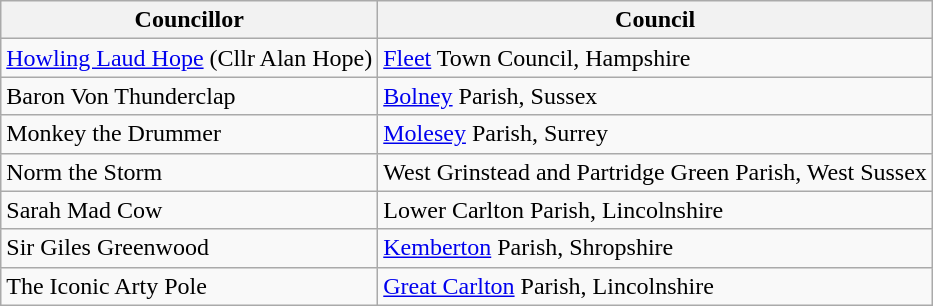<table class="wikitable sortable" style="clear:both;">
<tr>
<th>Councillor</th>
<th>Council</th>
</tr>
<tr>
<td><a href='#'>Howling Laud Hope</a> (Cllr Alan Hope)</td>
<td><a href='#'>Fleet</a> Town Council, Hampshire</td>
</tr>
<tr>
<td>Baron Von Thunderclap</td>
<td><a href='#'>Bolney</a> Parish, Sussex</td>
</tr>
<tr>
<td>Monkey the Drummer</td>
<td><a href='#'>Molesey</a> Parish, Surrey</td>
</tr>
<tr>
<td>Norm the Storm</td>
<td>West Grinstead and Partridge Green Parish, West Sussex</td>
</tr>
<tr>
<td>Sarah Mad Cow</td>
<td>Lower Carlton Parish, Lincolnshire</td>
</tr>
<tr>
<td>Sir Giles Greenwood</td>
<td><a href='#'>Kemberton</a> Parish, Shropshire</td>
</tr>
<tr>
<td>The Iconic Arty Pole</td>
<td><a href='#'>Great Carlton</a> Parish, Lincolnshire</td>
</tr>
</table>
